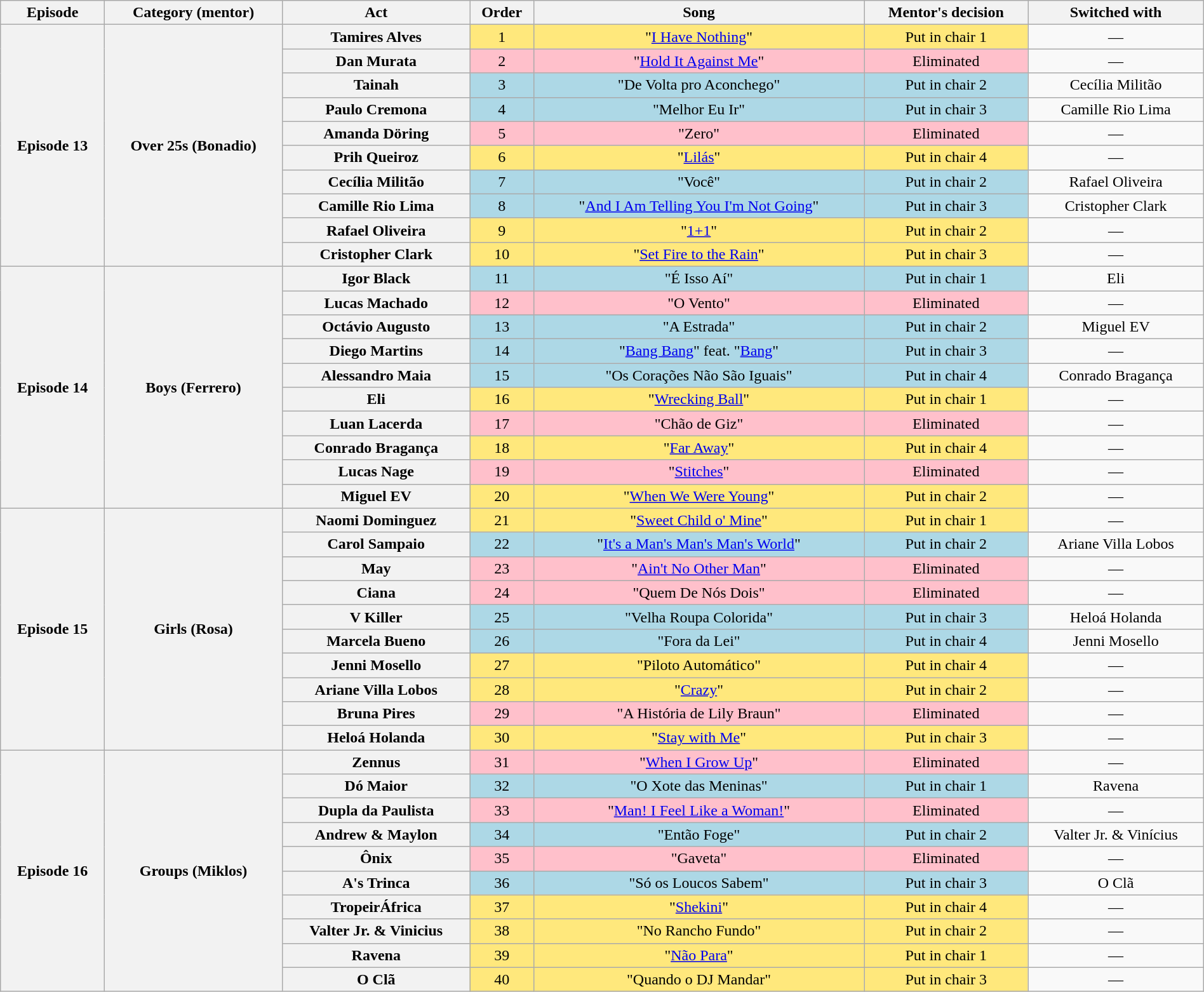<table class="wikitable plainrowheaders" style="text-align: center; width:100%;">
<tr>
<th scope="col">Episode</th>
<th>Category (mentor)</th>
<th>Act</th>
<th>Order</th>
<th>Song</th>
<th>Mentor's decision</th>
<th>Switched with</th>
</tr>
<tr>
<th rowspan="10">Episode 13 <br></th>
<th rowspan="10">Over 25s (Bonadio)</th>
<th scope="row">Tamires Alves</th>
<td bgcolor=FFE87C>1</td>
<td bgcolor=FFE87C>"<a href='#'>I Have Nothing</a>"</td>
<td bgcolor=FFE87C>Put in chair 1</td>
<td>—</td>
</tr>
<tr>
<th scope="row">Dan Murata</th>
<td bgcolor=FFC0CB>2</td>
<td bgcolor=FFC0CB>"<a href='#'>Hold It Against Me</a>"</td>
<td bgcolor=FFC0CB>Eliminated</td>
<td>—</td>
</tr>
<tr>
<th scope="row">Tainah</th>
<td bgcolor=ADD8E6>3</td>
<td bgcolor=ADD8E6>"De Volta pro Aconchego"</td>
<td bgcolor=ADD8E6>Put in chair 2</td>
<td>Cecília Militão</td>
</tr>
<tr>
<th scope="row">Paulo Cremona</th>
<td bgcolor=ADD8E6>4</td>
<td bgcolor=ADD8E6>"Melhor Eu Ir"</td>
<td bgcolor=ADD8E6>Put in chair 3</td>
<td>Camille Rio Lima</td>
</tr>
<tr>
<th scope="row">Amanda Döring</th>
<td bgcolor=FFC0CB>5</td>
<td bgcolor=FFC0CB>"Zero"</td>
<td bgcolor=FFC0CB>Eliminated</td>
<td>—</td>
</tr>
<tr>
<th scope="row">Prih Queiroz</th>
<td bgcolor=FFE87C>6</td>
<td bgcolor=FFE87C>"<a href='#'>Lilás</a>"</td>
<td bgcolor=FFE87C>Put in chair 4</td>
<td>—</td>
</tr>
<tr>
<th scope="row">Cecília Militão</th>
<td bgcolor=ADD8E6>7</td>
<td bgcolor=ADD8E6>"Você"</td>
<td bgcolor=ADD8E6>Put in chair 2</td>
<td>Rafael Oliveira</td>
</tr>
<tr>
<th scope="row">Camille Rio Lima</th>
<td bgcolor=ADD8E6>8</td>
<td bgcolor=ADD8E6>"<a href='#'>And I Am Telling You I'm Not Going</a>"</td>
<td bgcolor=ADD8E6>Put in chair 3</td>
<td>Cristopher Clark</td>
</tr>
<tr>
<th scope="row">Rafael Oliveira</th>
<td bgcolor=FFE87C>9</td>
<td bgcolor=FFE87C>"<a href='#'>1+1</a>"</td>
<td bgcolor=FFE87C>Put in chair 2</td>
<td>—</td>
</tr>
<tr>
<th scope="row">Cristopher Clark</th>
<td bgcolor=FFE87C>10</td>
<td bgcolor=FFE87C>"<a href='#'>Set Fire to the Rain</a>"</td>
<td bgcolor=FFE87C>Put in chair 3</td>
<td>—</td>
</tr>
<tr>
<th rowspan="10">Episode 14 <br></th>
<th rowspan="10">Boys (Ferrero)</th>
<th scope="row">Igor Black</th>
<td bgcolor=ADD8E6>11</td>
<td bgcolor=ADD8E6>"É Isso Aí"</td>
<td bgcolor=ADD8E6>Put in chair 1</td>
<td>Eli</td>
</tr>
<tr>
<th scope="row">Lucas Machado</th>
<td bgcolor=FFC0CB>12</td>
<td bgcolor=FFC0CB>"O Vento"</td>
<td bgcolor=FFC0CB>Eliminated</td>
<td>—</td>
</tr>
<tr>
<th scope="row">Octávio Augusto</th>
<td bgcolor=ADD8E6>13</td>
<td bgcolor=ADD8E6>"A Estrada"</td>
<td bgcolor=ADD8E6>Put in chair 2</td>
<td>Miguel EV</td>
</tr>
<tr>
<th scope="row">Diego Martins</th>
<td bgcolor=ADD8E6>14</td>
<td bgcolor=ADD8E6>"<a href='#'>Bang Bang</a>" feat. "<a href='#'>Bang</a>"</td>
<td bgcolor=ADD8E6>Put in chair 3</td>
<td>—</td>
</tr>
<tr>
<th scope="row">Alessandro Maia</th>
<td bgcolor=ADD8E6>15</td>
<td bgcolor=ADD8E6>"Os Corações Não São Iguais"</td>
<td bgcolor=ADD8E6>Put in chair 4</td>
<td>Conrado Bragança</td>
</tr>
<tr>
<th scope="row">Eli</th>
<td bgcolor=FFE87C>16</td>
<td bgcolor=FFE87C>"<a href='#'>Wrecking Ball</a>"</td>
<td bgcolor=FFE87C>Put in chair 1</td>
<td>—</td>
</tr>
<tr>
<th scope="row">Luan Lacerda</th>
<td bgcolor=FFC0CB>17</td>
<td bgcolor=FFC0CB>"Chão de Giz"</td>
<td bgcolor=FFC0CB>Eliminated</td>
<td>—</td>
</tr>
<tr>
<th scope="row">Conrado Bragança</th>
<td bgcolor=FFE87C>18</td>
<td bgcolor=FFE87C>"<a href='#'>Far Away</a>"</td>
<td bgcolor=FFE87C>Put in chair 4</td>
<td>—</td>
</tr>
<tr>
<th scope="row">Lucas Nage</th>
<td bgcolor=FFC0CB>19</td>
<td bgcolor=FFC0CB>"<a href='#'>Stitches</a>"</td>
<td bgcolor=FFC0CB>Eliminated</td>
<td>—</td>
</tr>
<tr>
<th scope="row">Miguel EV</th>
<td bgcolor=FFE87C>20</td>
<td bgcolor=FFE87C>"<a href='#'>When We Were Young</a>"</td>
<td bgcolor=FFE87C>Put in chair 2</td>
<td>—</td>
</tr>
<tr>
<th rowspan="10">Episode 15 <br></th>
<th rowspan="10">Girls (Rosa)</th>
<th scope="row">Naomi Dominguez</th>
<td bgcolor=FFE87C>21</td>
<td bgcolor=FFE87C>"<a href='#'>Sweet Child o' Mine</a>"</td>
<td bgcolor=FFE87C>Put in chair 1</td>
<td>—</td>
</tr>
<tr>
<th scope="row">Carol Sampaio</th>
<td bgcolor=ADD8E6>22</td>
<td bgcolor=ADD8E6>"<a href='#'>It's a Man's Man's Man's World</a>"</td>
<td bgcolor=ADD8E6>Put in chair 2</td>
<td>Ariane Villa Lobos</td>
</tr>
<tr>
<th scope="row">May</th>
<td bgcolor=FFC0CB>23</td>
<td bgcolor=FFC0CB>"<a href='#'>Ain't No Other Man</a>"</td>
<td bgcolor=FFC0CB>Eliminated</td>
<td>—</td>
</tr>
<tr>
<th scope="row">Ciana</th>
<td bgcolor=FFC0CB>24</td>
<td bgcolor=FFC0CB>"Quem De Nós Dois"</td>
<td bgcolor=FFC0CB>Eliminated</td>
<td>—</td>
</tr>
<tr>
<th scope="row">V Killer</th>
<td bgcolor=ADD8E6>25</td>
<td bgcolor=ADD8E6>"Velha Roupa Colorida"</td>
<td bgcolor=ADD8E6>Put in chair 3</td>
<td>Heloá Holanda</td>
</tr>
<tr>
<th scope="row">Marcela Bueno</th>
<td bgcolor=ADD8E6>26</td>
<td bgcolor=ADD8E6>"Fora da Lei"</td>
<td bgcolor=ADD8E6>Put in chair 4</td>
<td>Jenni Mosello</td>
</tr>
<tr>
<th scope="row">Jenni Mosello</th>
<td bgcolor=FFE87C>27</td>
<td bgcolor=FFE87C>"Piloto Automático"</td>
<td bgcolor=FFE87C>Put in chair 4</td>
<td>—</td>
</tr>
<tr>
<th scope="row">Ariane Villa Lobos</th>
<td bgcolor=FFE87C>28</td>
<td bgcolor=FFE87C>"<a href='#'>Crazy</a>"</td>
<td bgcolor=FFE87C>Put in chair 2</td>
<td>—</td>
</tr>
<tr>
<th scope="row">Bruna Pires</th>
<td bgcolor=FFC0CB>29</td>
<td bgcolor=FFC0CB>"A História de Lily Braun"</td>
<td bgcolor=FFC0CB>Eliminated</td>
<td>—</td>
</tr>
<tr>
<th scope="row">Heloá Holanda</th>
<td bgcolor=FFE87C>30</td>
<td bgcolor=FFE87C>"<a href='#'>Stay with Me</a>"</td>
<td bgcolor=FFE87C>Put in chair 3</td>
<td>—</td>
</tr>
<tr>
<th rowspan="10">Episode 16 <br></th>
<th rowspan="10">Groups (Miklos)</th>
<th scope="row">Zennus</th>
<td bgcolor=FFC0CB>31</td>
<td bgcolor=FFC0CB>"<a href='#'>When I Grow Up</a>"</td>
<td bgcolor=FFC0CB>Eliminated</td>
<td>—</td>
</tr>
<tr>
<th scope="row">Dó Maior</th>
<td bgcolor=ADD8E6>32</td>
<td bgcolor=ADD8E6>"O Xote das Meninas"</td>
<td bgcolor=ADD8E6>Put in chair 1</td>
<td>Ravena</td>
</tr>
<tr>
<th scope="row">Dupla da Paulista</th>
<td bgcolor=FFC0CB>33</td>
<td bgcolor=FFC0CB>"<a href='#'>Man! I Feel Like a Woman!</a>"</td>
<td bgcolor=FFC0CB>Eliminated</td>
<td>—</td>
</tr>
<tr>
<th scope="row">Andrew & Maylon</th>
<td bgcolor=ADD8E6>34</td>
<td bgcolor=ADD8E6>"Então Foge"</td>
<td bgcolor=ADD8E6>Put in chair 2</td>
<td>Valter Jr. & Vinícius</td>
</tr>
<tr>
<th scope="row">Ônix</th>
<td bgcolor=FFC0CB>35</td>
<td bgcolor=FFC0CB>"Gaveta"</td>
<td bgcolor=FFC0CB>Eliminated</td>
<td>—</td>
</tr>
<tr>
<th scope="row">A's Trinca</th>
<td bgcolor=ADD8E6>36</td>
<td bgcolor=ADD8E6>"Só os Loucos Sabem"</td>
<td bgcolor=ADD8E6>Put in chair 3</td>
<td>O Clã</td>
</tr>
<tr>
<th scope="row">TropeirÁfrica</th>
<td bgcolor=FFE87C>37</td>
<td bgcolor=FFE87C>"<a href='#'>Shekini</a>"</td>
<td bgcolor=FFE87C>Put in chair 4</td>
<td>—</td>
</tr>
<tr>
<th scope="row">Valter Jr. & Vinicius</th>
<td bgcolor=FFE87C>38</td>
<td bgcolor=FFE87C>"No Rancho Fundo"</td>
<td bgcolor=FFE87C>Put in chair 2</td>
<td>—</td>
</tr>
<tr>
<th scope="row">Ravena</th>
<td bgcolor=FFE87C>39</td>
<td bgcolor=FFE87C>"<a href='#'>Não Para</a>"</td>
<td bgcolor=FFE87C>Put in chair 1</td>
<td>—</td>
</tr>
<tr>
<th scope="row">O Clã</th>
<td bgcolor=FFE87C>40</td>
<td bgcolor=FFE87C>"Quando o DJ Mandar"</td>
<td bgcolor=FFE87C>Put in chair 3</td>
<td>—</td>
</tr>
</table>
